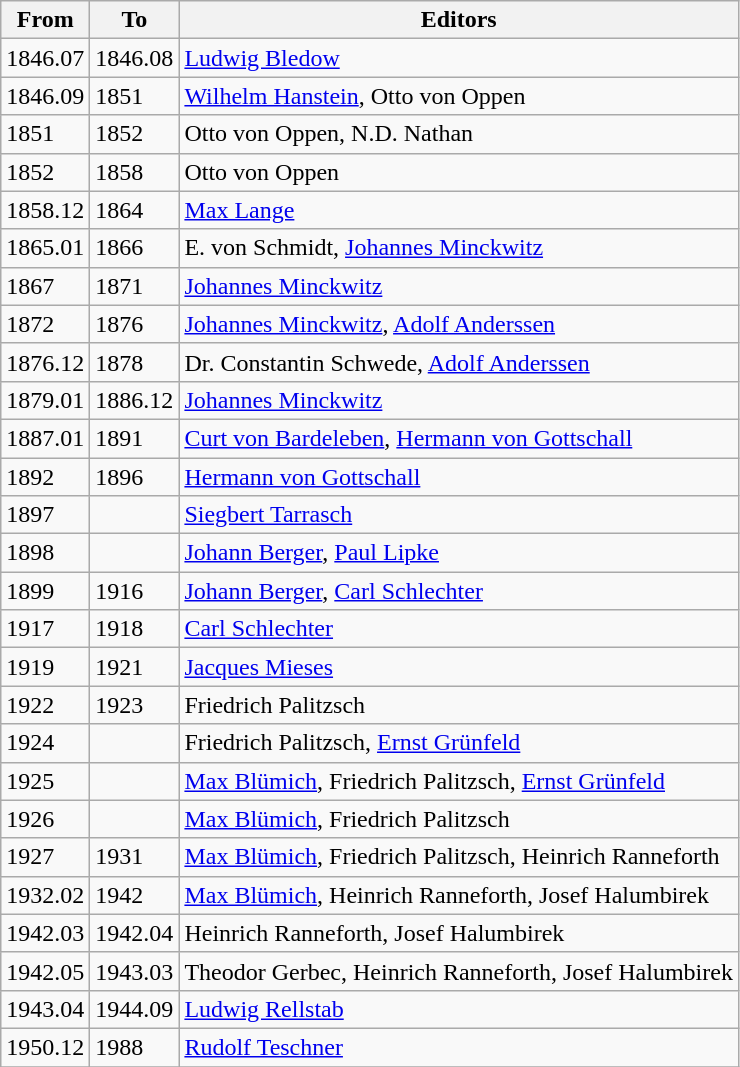<table class="wikitable">
<tr>
<th>From</th>
<th>To</th>
<th>Editors</th>
</tr>
<tr>
<td>1846.07</td>
<td>1846.08</td>
<td><a href='#'>Ludwig Bledow</a></td>
</tr>
<tr>
<td>1846.09</td>
<td>1851</td>
<td><a href='#'>Wilhelm Hanstein</a>, Otto von Oppen</td>
</tr>
<tr>
<td>1851</td>
<td>1852</td>
<td>Otto von Oppen, N.D. Nathan</td>
</tr>
<tr>
<td>1852</td>
<td>1858</td>
<td>Otto von Oppen</td>
</tr>
<tr>
<td>1858.12</td>
<td>1864</td>
<td><a href='#'>Max Lange</a></td>
</tr>
<tr>
<td>1865.01</td>
<td>1866</td>
<td>E. von Schmidt, <a href='#'>Johannes Minckwitz</a></td>
</tr>
<tr>
<td>1867</td>
<td>1871</td>
<td><a href='#'>Johannes Minckwitz</a></td>
</tr>
<tr>
<td>1872</td>
<td>1876</td>
<td><a href='#'>Johannes Minckwitz</a>, <a href='#'>Adolf Anderssen</a></td>
</tr>
<tr>
<td>1876.12</td>
<td>1878</td>
<td>Dr. Constantin Schwede, <a href='#'>Adolf Anderssen</a></td>
</tr>
<tr>
<td>1879.01</td>
<td>1886.12</td>
<td><a href='#'>Johannes Minckwitz</a></td>
</tr>
<tr>
<td>1887.01</td>
<td>1891</td>
<td><a href='#'>Curt von Bardeleben</a>, <a href='#'>Hermann von Gottschall</a></td>
</tr>
<tr>
<td>1892</td>
<td>1896</td>
<td><a href='#'>Hermann von Gottschall</a></td>
</tr>
<tr>
<td>1897</td>
<td></td>
<td><a href='#'>Siegbert Tarrasch</a></td>
</tr>
<tr>
<td>1898</td>
<td></td>
<td><a href='#'>Johann Berger</a>, <a href='#'>Paul Lipke</a></td>
</tr>
<tr>
<td>1899</td>
<td>1916</td>
<td><a href='#'>Johann Berger</a>, <a href='#'>Carl Schlechter</a></td>
</tr>
<tr>
<td>1917</td>
<td>1918</td>
<td><a href='#'>Carl Schlechter</a></td>
</tr>
<tr>
<td>1919</td>
<td>1921</td>
<td><a href='#'>Jacques Mieses</a></td>
</tr>
<tr>
<td>1922</td>
<td>1923</td>
<td>Friedrich Palitzsch</td>
</tr>
<tr>
<td>1924</td>
<td></td>
<td>Friedrich Palitzsch, <a href='#'>Ernst Grünfeld</a></td>
</tr>
<tr>
<td>1925</td>
<td></td>
<td><a href='#'>Max Blümich</a>, Friedrich Palitzsch, <a href='#'>Ernst Grünfeld</a></td>
</tr>
<tr>
<td>1926</td>
<td></td>
<td><a href='#'>Max Blümich</a>, Friedrich Palitzsch</td>
</tr>
<tr>
<td>1927</td>
<td>1931</td>
<td><a href='#'>Max Blümich</a>, Friedrich Palitzsch, Heinrich Ranneforth</td>
</tr>
<tr>
<td>1932.02</td>
<td>1942</td>
<td><a href='#'>Max Blümich</a>, Heinrich Ranneforth, Josef Halumbirek</td>
</tr>
<tr>
<td>1942.03</td>
<td>1942.04</td>
<td>Heinrich Ranneforth, Josef Halumbirek</td>
</tr>
<tr>
<td>1942.05</td>
<td>1943.03</td>
<td>Theodor Gerbec, Heinrich Ranneforth, Josef Halumbirek</td>
</tr>
<tr>
<td>1943.04</td>
<td>1944.09</td>
<td><a href='#'>Ludwig Rellstab</a></td>
</tr>
<tr>
<td>1950.12</td>
<td>1988</td>
<td><a href='#'>Rudolf Teschner</a></td>
</tr>
<tr>
</tr>
</table>
